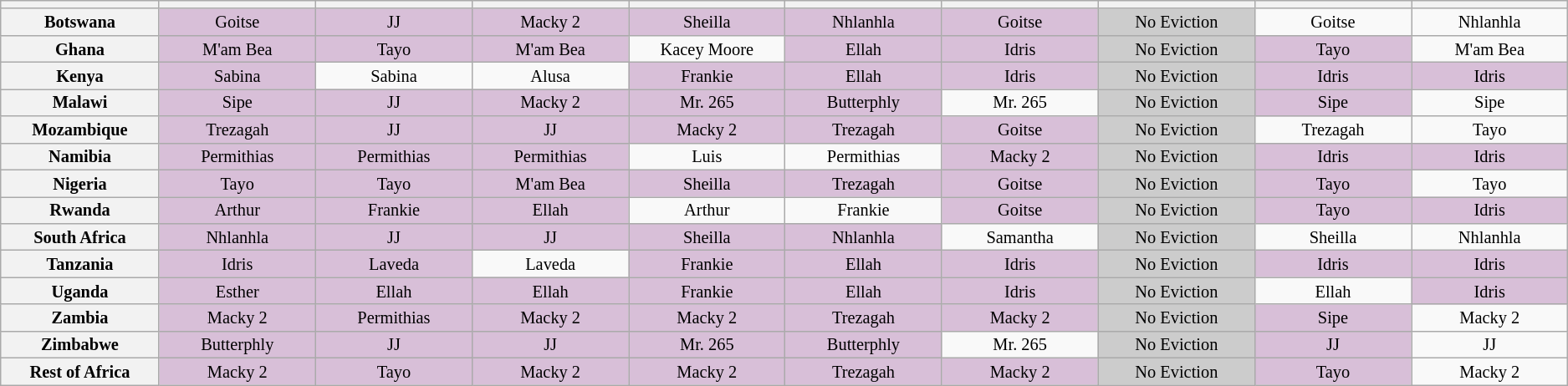<table class="wikitable" style="text-align:center; font-size:85%; line-height:15px">
<tr>
<th style="width: 6.5%;"></th>
<th style="width: 6.5%;"></th>
<th style="width: 6.5%;"></th>
<th style="width: 6.5%;"></th>
<th style="width: 6.5%;"></th>
<th style="width: 6.5%;"></th>
<th style="width: 6.5%;"></th>
<th style="width: 6.5%;"></th>
<th style="width: 6.5%;"></th>
<th style="width: 6.5%;"></th>
</tr>
<tr>
<th>Botswana</th>
<td style="background:Thistle; text-align:center">Goitse</td>
<td style="background:Thistle; text-align:center">JJ</td>
<td style="background:Thistle; text-align:center">Macky 2</td>
<td style="background:Thistle; text-align:center">Sheilla</td>
<td style="background:Thistle; text-align:center">Nhlanhla</td>
<td style="background:Thistle; text-align:center">Goitse</td>
<td style="background:#ccc; text-align:center">No Eviction</td>
<td>Goitse</td>
<td>Nhlanhla</td>
</tr>
<tr>
<th>Ghana</th>
<td style="background:Thistle; text-align:center">M'am Bea</td>
<td style="background:Thistle; text-align:center">Tayo</td>
<td style="background:Thistle; text-align:center">M'am Bea</td>
<td>Kacey Moore</td>
<td style="background:Thistle; text-align:center">Ellah</td>
<td style="background:Thistle; text-align:center">Idris</td>
<td style="background:#ccc; text-align:center">No Eviction</td>
<td style="background:Thistle; text-align:center">Tayo</td>
<td>M'am Bea</td>
</tr>
<tr>
<th>Kenya</th>
<td style="background:Thistle; text-align:center">Sabina</td>
<td>Sabina</td>
<td>Alusa</td>
<td style="background:Thistle; text-align:center">Frankie</td>
<td style="background:Thistle; text-align:center">Ellah</td>
<td style="background:Thistle; text-align:center">Idris</td>
<td style="background:#ccc; text-align:center">No Eviction</td>
<td style="background:Thistle; text-align:center">Idris</td>
<td style="background:Thistle; text-align:center">Idris</td>
</tr>
<tr>
<th>Malawi</th>
<td style="background:Thistle; text-align:center">Sipe</td>
<td style="background:Thistle; text-align:center">JJ</td>
<td style="background:Thistle; text-align:center">Macky 2</td>
<td style="background:Thistle; text-align:center">Mr. 265</td>
<td style="background:Thistle; text-align:center">Butterphly</td>
<td>Mr. 265</td>
<td style="background:#ccc; text-align:center">No Eviction</td>
<td style="background:Thistle; text-align:center">Sipe</td>
<td>Sipe</td>
</tr>
<tr>
<th>Mozambique</th>
<td style="background:Thistle; text-align:center">Trezagah</td>
<td style="background:Thistle; text-align:center">JJ</td>
<td style="background:Thistle; text-align:center">JJ</td>
<td style="background:Thistle; text-align:center">Macky 2</td>
<td style="background:Thistle; text-align:center">Trezagah</td>
<td style="background:Thistle; text-align:center">Goitse</td>
<td style="background:#ccc; text-align:center">No Eviction</td>
<td>Trezagah</td>
<td>Tayo</td>
</tr>
<tr>
<th>Namibia</th>
<td style="background:Thistle; text-align:center">Permithias</td>
<td style="background:Thistle; text-align:center">Permithias</td>
<td style="background:Thistle; text-align:center">Permithias</td>
<td>Luis</td>
<td>Permithias</td>
<td style="background:Thistle; text-align:center">Macky 2</td>
<td style="background:#ccc; text-align:center">No Eviction</td>
<td style="background:Thistle; text-align:center">Idris</td>
<td style="background:Thistle; text-align:center">Idris</td>
</tr>
<tr>
<th>Nigeria</th>
<td style="background:Thistle; text-align:center">Tayo</td>
<td style="background:Thistle; text-align:center">Tayo</td>
<td style="background:Thistle; text-align:center">M'am Bea</td>
<td style="background:Thistle; text-align:center">Sheilla</td>
<td style="background:Thistle; text-align:center">Trezagah</td>
<td style="background:Thistle; text-align:center">Goitse</td>
<td style="background:#ccc; text-align:center">No Eviction</td>
<td style="background:Thistle; text-align:center">Tayo</td>
<td>Tayo</td>
</tr>
<tr>
<th>Rwanda</th>
<td style="background:Thistle; text-align:center">Arthur</td>
<td style="background:Thistle; text-align:center">Frankie</td>
<td style="background:Thistle; text-align:center">Ellah</td>
<td>Arthur</td>
<td>Frankie</td>
<td style="background:Thistle; text-align:center">Goitse</td>
<td style="background:#ccc; text-align:center">No Eviction</td>
<td style="background:Thistle; text-align:center">Tayo</td>
<td style="background:Thistle; text-align:center">Idris</td>
</tr>
<tr>
<th>South Africa</th>
<td style="background:Thistle; text-align:center">Nhlanhla</td>
<td style="background:Thistle; text-align:center">JJ</td>
<td style="background:Thistle; text-align:center">JJ</td>
<td style="background:Thistle; text-align:center">Sheilla</td>
<td style="background:Thistle; text-align:center">Nhlanhla</td>
<td>Samantha</td>
<td style="background:#ccc; text-align:center">No Eviction</td>
<td>Sheilla</td>
<td>Nhlanhla</td>
</tr>
<tr>
<th>Tanzania</th>
<td style="background:Thistle; text-align:center">Idris</td>
<td style="background:Thistle; text-align:center">Laveda</td>
<td>Laveda</td>
<td style="background:Thistle; text-align:center">Frankie</td>
<td style="background:Thistle; text-align:center">Ellah</td>
<td style="background:Thistle; text-align:center">Idris</td>
<td style="background:#ccc; text-align:center">No Eviction</td>
<td style="background:Thistle; text-align:center">Idris</td>
<td style="background:Thistle; text-align:center">Idris</td>
</tr>
<tr>
<th>Uganda</th>
<td style="background:Thistle; text-align:center">Esther</td>
<td style="background:Thistle; text-align:center">Ellah</td>
<td style="background:Thistle; text-align:center">Ellah</td>
<td style="background:Thistle; text-align:center">Frankie</td>
<td style="background:Thistle; text-align:center">Ellah</td>
<td style="background:Thistle; text-align:center">Idris</td>
<td style="background:#ccc; text-align:center">No Eviction</td>
<td>Ellah</td>
<td style="background:Thistle; text-align:center">Idris</td>
</tr>
<tr>
<th>Zambia</th>
<td style="background:Thistle; text-align:center">Macky 2</td>
<td style="background:Thistle; text-align:center">Permithias</td>
<td style="background:Thistle; text-align:center">Macky 2</td>
<td style="background:Thistle; text-align:center">Macky 2</td>
<td style="background:Thistle; text-align:center">Trezagah</td>
<td style="background:Thistle; text-align:center">Macky 2</td>
<td style="background:#ccc; text-align:center">No Eviction</td>
<td style="background:Thistle; text-align:center">Sipe</td>
<td>Macky 2</td>
</tr>
<tr>
<th>Zimbabwe</th>
<td style="background:Thistle; text-align:center">Butterphly</td>
<td style="background:Thistle; text-align:center">JJ</td>
<td style="background:Thistle; text-align:center">JJ</td>
<td style="background:Thistle; text-align:center">Mr. 265</td>
<td style="background:Thistle; text-align:center">Butterphly</td>
<td>Mr. 265</td>
<td style="background:#ccc; text-align:center">No Eviction</td>
<td style="background:Thistle; text-align:center">JJ</td>
<td>JJ</td>
</tr>
<tr>
<th>Rest of Africa</th>
<td style="background:Thistle; text-align:center">Macky 2</td>
<td style="background:Thistle; text-align:center">Tayo</td>
<td style="background:Thistle; text-align:center">Macky 2</td>
<td style="background:Thistle; text-align:center">Macky 2</td>
<td style="background:Thistle; text-align:center">Trezagah</td>
<td style="background:Thistle; text-align:center">Macky 2</td>
<td style="background:#ccc; text-align:center">No Eviction</td>
<td style="background:Thistle; text-align:center">Tayo</td>
<td>Macky 2</td>
</tr>
</table>
